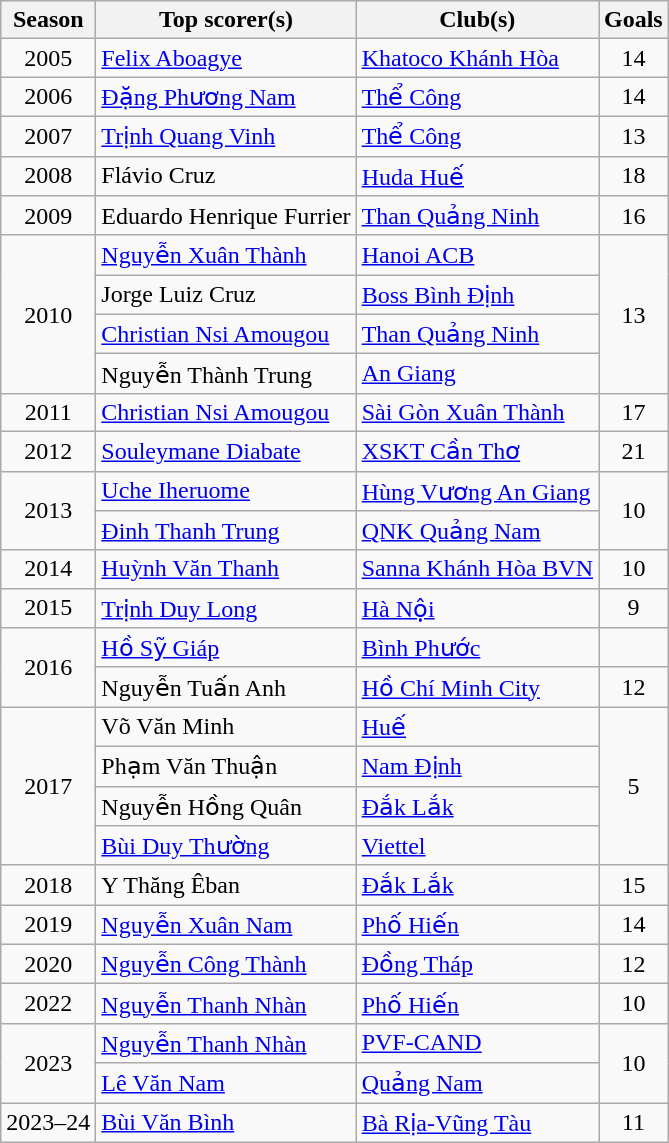<table class="wikitable sortable" style="text-align:center;">
<tr>
<th>Season</th>
<th>Top scorer(s)</th>
<th>Club(s)</th>
<th>Goals</th>
</tr>
<tr>
<td>2005</td>
<td style="text-align:left;"> <a href='#'>Felix Aboagye</a></td>
<td style="text-align:left;"><a href='#'>Khatoco Khánh Hòa</a></td>
<td>14</td>
</tr>
<tr>
<td>2006</td>
<td style="text-align:left;"> <a href='#'>Đặng Phương Nam</a></td>
<td style="text-align:left;"><a href='#'>Thể Công</a></td>
<td>14</td>
</tr>
<tr>
<td>2007</td>
<td style="text-align:left;"> <a href='#'>Trịnh Quang Vinh</a></td>
<td style="text-align:left;"><a href='#'>Thể Công</a></td>
<td>13</td>
</tr>
<tr>
<td>2008</td>
<td style="text-align:left;"> Flávio Cruz</td>
<td style="text-align:left;"><a href='#'>Huda Huế</a></td>
<td>18</td>
</tr>
<tr>
<td>2009</td>
<td style="text-align:left;"> Eduardo Henrique Furrier</td>
<td style="text-align:left;"><a href='#'>Than Quảng Ninh</a></td>
<td>16</td>
</tr>
<tr>
<td rowspan=4>2010</td>
<td style="text-align:left;"> <a href='#'>Nguyễn Xuân Thành</a></td>
<td style="text-align:left;"><a href='#'>Hanoi ACB</a></td>
<td rowspan=4>13</td>
</tr>
<tr>
<td style="text-align:left;"> Jorge Luiz Cruz</td>
<td style="text-align:left;"><a href='#'>Boss Bình Định</a></td>
</tr>
<tr>
<td style="text-align:left;"> <a href='#'>Christian Nsi Amougou</a></td>
<td style="text-align:left;"><a href='#'>Than Quảng Ninh</a></td>
</tr>
<tr>
<td style="text-align:left;"> Nguyễn Thành Trung</td>
<td style="text-align:left;"><a href='#'>An Giang</a></td>
</tr>
<tr>
<td>2011</td>
<td style="text-align:left;"> <a href='#'>Christian Nsi Amougou</a></td>
<td style="text-align:left;"><a href='#'>Sài Gòn Xuân Thành</a></td>
<td>17</td>
</tr>
<tr>
<td>2012</td>
<td align="left"> <a href='#'>Souleymane Diabate</a></td>
<td style="text-align:left;"><a href='#'>XSKT Cần Thơ</a></td>
<td>21</td>
</tr>
<tr>
<td rowspan=2>2013</td>
<td style="text-align:left;"> <a href='#'>Uche Iheruome</a></td>
<td style="text-align:left;"><a href='#'>Hùng Vương An Giang</a></td>
<td rowspan=2>10</td>
</tr>
<tr>
<td style="text-align:left;"> <a href='#'>Đinh Thanh Trung</a></td>
<td style="text-align:left;"><a href='#'>QNK Quảng Nam</a></td>
</tr>
<tr>
<td>2014</td>
<td style="text-align:left;"> <a href='#'>Huỳnh Văn Thanh</a></td>
<td style="text-align:left;"><a href='#'>Sanna Khánh Hòa BVN</a></td>
<td>10</td>
</tr>
<tr>
<td>2015</td>
<td align="left"> <a href='#'>Trịnh Duy Long</a></td>
<td style="text-align:left;"><a href='#'>Hà Nội</a></td>
<td>9</td>
</tr>
<tr>
<td rowspan=2>2016</td>
<td style="text-align:left;"> <a href='#'>Hồ Sỹ Giáp</a></td>
<td style="text-align:left;"><a href='#'>Bình Phước</a></td>
</tr>
<tr>
<td style="text-align:left;"> Nguyễn Tuấn Anh</td>
<td style="text-align:left;"><a href='#'>Hồ Chí Minh City</a></td>
<td>12</td>
</tr>
<tr>
<td rowspan=4>2017</td>
<td style="text-align:left;"> Võ Văn Minh</td>
<td style="text-align:left;"><a href='#'>Huế</a></td>
<td rowspan=4>5</td>
</tr>
<tr>
<td style="text-align:left;"> Phạm Văn Thuận</td>
<td style="text-align:left;"><a href='#'>Nam Định</a></td>
</tr>
<tr>
<td style="text-align:left;"> Nguyễn Hồng Quân</td>
<td style="text-align:left;"><a href='#'>Đắk Lắk</a></td>
</tr>
<tr>
<td style="text-align:left;"> <a href='#'>Bùi Duy Thường</a></td>
<td style="text-align:left;"><a href='#'>Viettel</a></td>
</tr>
<tr>
<td>2018</td>
<td style="text-align:left;"> Y Thăng Êban</td>
<td style="text-align:left;"><a href='#'>Đắk Lắk</a></td>
<td>15</td>
</tr>
<tr>
<td>2019</td>
<td style="text-align:left;"> <a href='#'>Nguyễn Xuân Nam</a></td>
<td style="text-align:left;"><a href='#'>Phố Hiến</a></td>
<td>14</td>
</tr>
<tr>
<td>2020</td>
<td style="text-align:left;"> <a href='#'>Nguyễn Công Thành</a></td>
<td style="text-align:left;"><a href='#'>Đồng Tháp</a></td>
<td>12</td>
</tr>
<tr>
<td>2022</td>
<td style="text-align:left;"> <a href='#'>Nguyễn Thanh Nhàn</a></td>
<td style="text-align:left;"><a href='#'>Phố Hiến</a></td>
<td>10</td>
</tr>
<tr>
<td rowspan=2>2023</td>
<td style="text-align:left;"> <a href='#'>Nguyễn Thanh Nhàn</a></td>
<td style="text-align:left;"><a href='#'>PVF-CAND</a></td>
<td rowspan=2>10</td>
</tr>
<tr>
<td style="text-align:left;"> <a href='#'>Lê Văn Nam</a></td>
<td style="text-align:left;"><a href='#'>Quảng Nam</a></td>
</tr>
<tr>
<td>2023–24</td>
<td style="text-align:left;"> <a href='#'>Bùi Văn Bình</a></td>
<td style="text-align:left;"><a href='#'>Bà Rịa-Vũng Tàu</a></td>
<td>11</td>
</tr>
</table>
